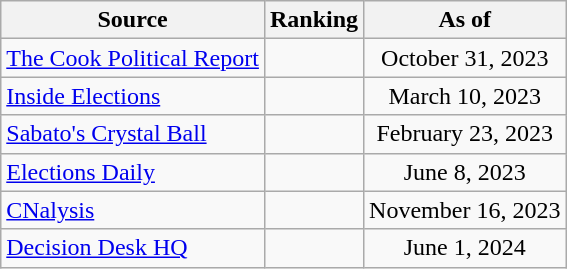<table class="wikitable" style="text-align:center">
<tr>
<th>Source</th>
<th>Ranking</th>
<th>As of</th>
</tr>
<tr>
<td align=left><a href='#'>The Cook Political Report</a></td>
<td></td>
<td>October 31, 2023</td>
</tr>
<tr>
<td align=left><a href='#'>Inside Elections</a></td>
<td></td>
<td>March 10, 2023</td>
</tr>
<tr>
<td align=left><a href='#'>Sabato's Crystal Ball</a></td>
<td></td>
<td>February 23, 2023</td>
</tr>
<tr>
<td align=left><a href='#'>Elections Daily</a></td>
<td></td>
<td>June 8, 2023</td>
</tr>
<tr>
<td align=left><a href='#'>CNalysis</a></td>
<td></td>
<td>November 16, 2023</td>
</tr>
<tr>
<td align=left><a href='#'>Decision Desk HQ</a></td>
<td></td>
<td>June 1, 2024</td>
</tr>
</table>
